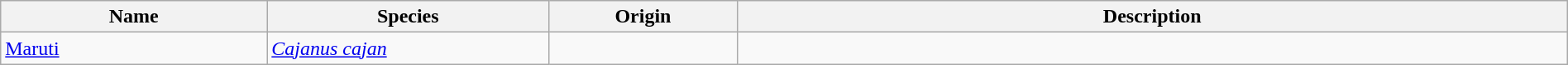<table class="wikitable sortable" style="width:100%; height:auto;">
<tr>
<th style="width:17%;">Name</th>
<th style="width:18%;">Species</th>
<th style="width:12%;">Origin</th>
<th style="width:53%;" class="unsortable">Description</th>
</tr>
<tr>
<td><a href='#'>Maruti</a></td>
<td><em><a href='#'>Cajanus cajan</a></em></td>
<td></td>
<td></td>
</tr>
</table>
